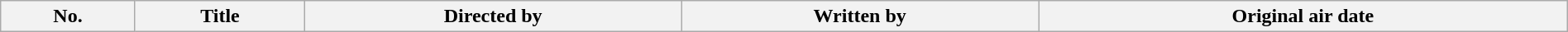<table class="wikitable plainrowheaders" style="width:100%; background:#fff;">
<tr>
<th style="background:#;">No.</th>
<th style="background:#;">Title</th>
<th style="background:#;">Directed by</th>
<th style="background:#;">Written by</th>
<th style="background:#;">Original air date<br>




























</th>
</tr>
</table>
